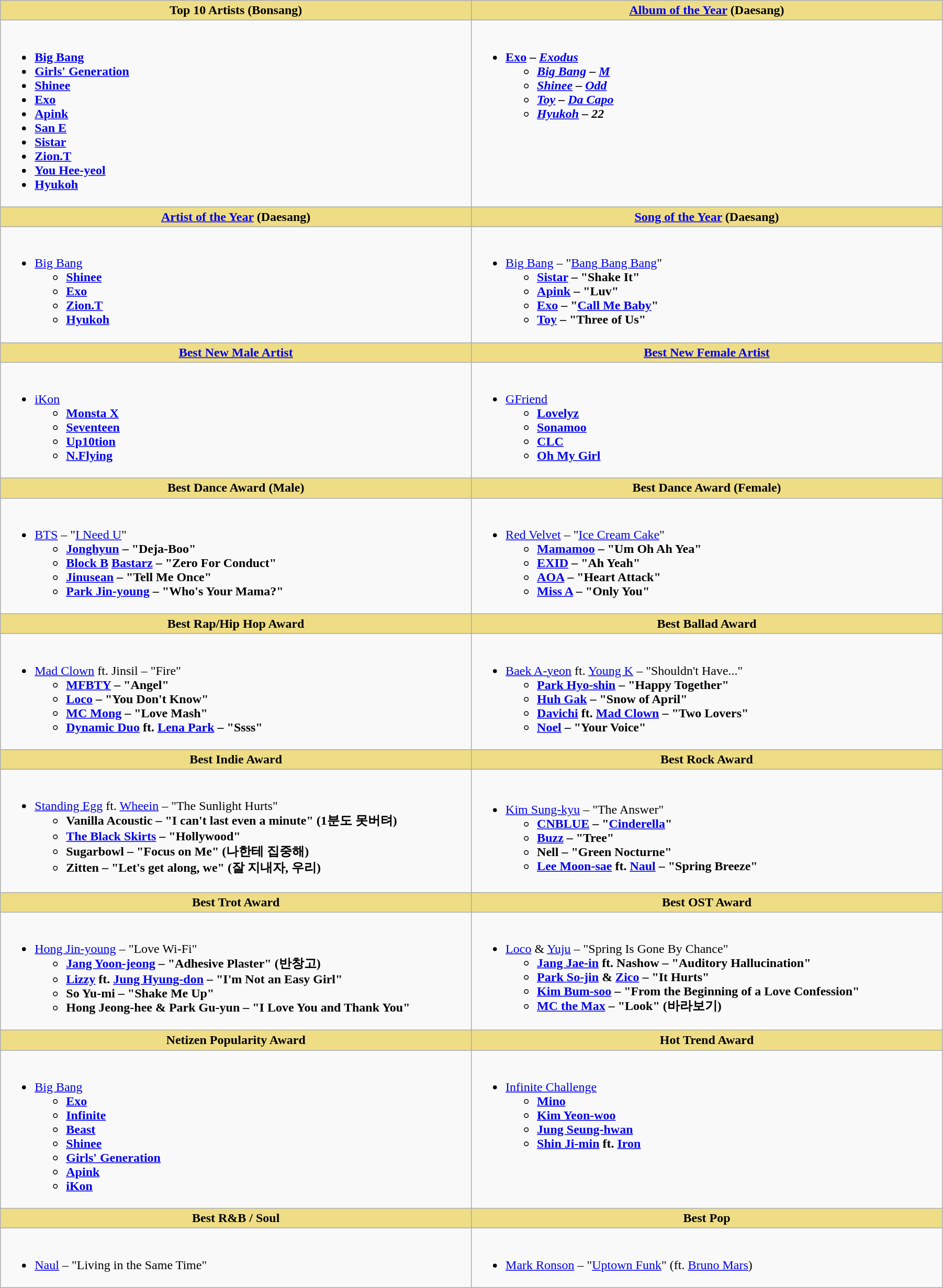<table class="wikitable" style="width:95%">
<tr>
<th ! style="background:#EEDD85; width=;"50%">Top 10 Artists (Bonsang)</th>
<th ! style="background:#EEDD85; width=;"50%"><a href='#'>Album of the Year</a> (Daesang)</th>
</tr>
<tr>
<td style="vertical-align:top"><br><ul><li><strong><a href='#'>Big Bang</a></strong></li><li><strong><a href='#'>Girls' Generation</a></strong></li><li><strong><a href='#'>Shinee</a></strong></li><li><strong><a href='#'>Exo</a></strong></li><li><strong><a href='#'>Apink</a></strong></li><li><strong><a href='#'>San E</a></strong></li><li><strong><a href='#'>Sistar</a></strong></li><li><strong><a href='#'>Zion.T</a></strong></li><li><strong><a href='#'>You Hee-yeol</a></strong></li><li><strong><a href='#'>Hyukoh</a></strong></li></ul></td>
<td style="vertical-align:top"><br><ul><li><strong><a href='#'>Exo</a> – <em><a href='#'>Exodus</a><strong><em><ul><li><a href='#'>Big Bang</a> – </em><a href='#'>M</a><em></li><li><a href='#'>Shinee</a> – </em><a href='#'>Odd</a><em></li><li><a href='#'>Toy</a> – </em><a href='#'>Da Capo</a><em></li><li><a href='#'>Hyukoh</a> – </em>22<em></li></ul></li></ul></td>
</tr>
<tr>
<th scope="col" style="background:#EEDD85; width:30%"><a href='#'>Artist of the Year</a> (Daesang)</th>
<th scope="col" style="background:#EEDD85; width:30%"><a href='#'>Song of the Year</a> (Daesang)</th>
</tr>
<tr>
<td style="vertical-align:top"><br><ul><li></strong><a href='#'>Big Bang</a><strong><ul><li><a href='#'>Shinee</a></li><li><a href='#'>Exo</a></li><li><a href='#'>Zion.T</a></li><li><a href='#'>Hyukoh</a></li></ul></li></ul></td>
<td style="vertical-align:top"><br><ul><li></strong><a href='#'>Big Bang</a> – "<a href='#'>Bang Bang Bang</a>"<strong><ul><li><a href='#'>Sistar</a> – "Shake It"</li><li><a href='#'>Apink</a> – "Luv"</li><li><a href='#'>Exo</a> – "<a href='#'>Call Me Baby</a>"</li><li><a href='#'>Toy</a> – "Three of Us"</li></ul></li></ul></td>
</tr>
<tr>
<th scope="col" style="background:#EEDD85; width:30%"><a href='#'>Best New Male Artist</a></th>
<th scope="col" style="background:#EEDD85; width:30%"><a href='#'>Best New Female Artist</a></th>
</tr>
<tr>
<td style="vertical-align:top"><br><ul><li></strong><a href='#'>iKon</a><strong><ul><li><a href='#'>Monsta X</a></li><li><a href='#'>Seventeen</a></li><li><a href='#'>Up10tion</a></li><li><a href='#'>N.Flying</a></li></ul></li></ul></td>
<td style="vertical-align:top"><br><ul><li></strong><a href='#'>GFriend</a><strong><ul><li><a href='#'>Lovelyz</a></li><li><a href='#'>Sonamoo</a></li><li><a href='#'>CLC</a></li><li><a href='#'>Oh My Girl</a></li></ul></li></ul></td>
</tr>
<tr>
<th ! scope="col" style="background:#EEDD85; width:50%">Best Dance Award (Male)</th>
<th ! scope="col" style="background:#EEDD85; width:50%">Best Dance Award (Female)</th>
</tr>
<tr>
<td style="vertical-align:top"><br><ul><li></strong><a href='#'>BTS</a> – "<a href='#'>I Need U</a>"<strong><ul><li><a href='#'>Jonghyun</a> – "Deja-Boo"</li><li><a href='#'>Block B</a> <a href='#'>Bastarz</a> – "Zero For Conduct"</li><li><a href='#'>Jinusean</a> – "Tell Me Once"</li><li><a href='#'>Park Jin-young</a> – "Who's Your Mama?"</li></ul></li></ul></td>
<td style="vertical-align:top"><br><ul><li></strong><a href='#'>Red Velvet</a> – "<a href='#'>Ice Cream Cake</a>"<strong><ul><li><a href='#'>Mamamoo</a> – "Um Oh Ah Yea"</li><li><a href='#'>EXID</a> – "Ah Yeah"</li><li><a href='#'>AOA</a> – "Heart Attack"</li><li><a href='#'>Miss A</a> – "Only You"</li></ul></li></ul></td>
</tr>
<tr>
<th ! style="background:#EEDD85; width=;"50%">Best Rap/Hip Hop Award</th>
<th ! style="background:#EEDD85; width=;"50%">Best Ballad Award</th>
</tr>
<tr>
<td><br><ul><li></strong><a href='#'>Mad Clown</a> ft. Jinsil – "Fire"<strong><ul><li><a href='#'>MFBTY</a> – "Angel"</li><li><a href='#'>Loco</a> – "You Don't Know"</li><li><a href='#'>MC Mong</a> – "Love Mash"</li><li><a href='#'>Dynamic Duo</a> ft. <a href='#'>Lena Park</a> – "Ssss"</li></ul></li></ul></td>
<td><br><ul><li></strong><a href='#'>Baek A-yeon</a> ft. <a href='#'>Young K</a> – "Shouldn't Have..."<strong><ul><li><a href='#'>Park Hyo-shin</a> – "Happy Together"</li><li><a href='#'>Huh Gak</a> – "Snow of April"</li><li><a href='#'>Davichi</a> ft. <a href='#'>Mad Clown</a> – "Two Lovers"</li><li><a href='#'>Noel</a> – "Your Voice"</li></ul></li></ul></td>
</tr>
<tr>
<th ! style="background:#EEDD85; width=;"50%">Best Indie Award</th>
<th ! style="background:#EEDD85; width=;"50%">Best Rock Award</th>
</tr>
<tr>
<td><br><ul><li></strong><a href='#'>Standing Egg</a> ft. <a href='#'>Wheein</a> – "The Sunlight Hurts"<strong><ul><li>Vanilla Acoustic – "I can't last even a minute" (1분도 못버텨)</li><li><a href='#'>The Black Skirts</a> – "Hollywood"</li><li>Sugarbowl – "Focus on Me" (나한테 집중해)</li><li>Zitten – "Let's get along, we" (잘 지내자, 우리)</li></ul></li></ul></td>
<td><br><ul><li></strong><a href='#'>Kim Sung-kyu</a> – "The Answer"<strong><ul><li><a href='#'>CNBLUE</a> – "<a href='#'>Cinderella</a>"</li><li><a href='#'>Buzz</a> – "Tree"</li><li>Nell – "Green Nocturne"</li><li><a href='#'>Lee Moon-sae</a> ft. <a href='#'>Naul</a> – "Spring Breeze"</li></ul></li></ul></td>
</tr>
<tr>
<th ! style="background:#EEDD85; width=;"50%">Best Trot Award</th>
<th ! style="background:#EEDD85; width=;"50%">Best OST Award</th>
</tr>
<tr>
<td style="vertical-align:top"><br><ul><li></strong><a href='#'>Hong Jin-young</a> – "Love Wi-Fi"<strong><ul><li><a href='#'>Jang Yoon-jeong</a> – "Adhesive Plaster" (반창고)</li><li><a href='#'>Lizzy</a> ft. <a href='#'>Jung Hyung-don</a> – "I'm Not an Easy Girl"</li><li>So Yu-mi – "Shake Me Up"</li><li>Hong Jeong-hee & Park Gu-yun – "I Love You and Thank You"</li></ul></li></ul></td>
<td><br><ul><li></strong><a href='#'>Loco</a> & <a href='#'>Yuju</a> – "Spring Is Gone By Chance"<strong><ul><li><a href='#'>Jang Jae-in</a> ft. Nashow – "Auditory Hallucination"</li><li><a href='#'>Park So-jin</a> & <a href='#'>Zico</a> – "It Hurts"</li><li><a href='#'>Kim Bum-soo</a> – "From the Beginning of a Love Confession"</li><li><a href='#'>MC the Max</a> – "Look" (바라보기)</li></ul></li></ul></td>
</tr>
<tr>
<th ! style="background:#EEDD85; width=;"50%">Netizen Popularity Award</th>
<th ! style="background:#EEDD85; width=;"50%">Hot Trend Award</th>
</tr>
<tr>
<td><br><ul><li><a href='#'></strong>Big Bang<strong></a><ul><li><a href='#'>Exo</a></li><li><a href='#'>Infinite</a></li><li><a href='#'>Beast</a></li><li><a href='#'>Shinee</a></li><li><a href='#'>Girls' Generation</a></li><li><a href='#'>Apink</a></li><li><a href='#'>iKon</a></li></ul></li></ul></td>
<td valign="top"><br><ul><li></strong><a href='#'>Infinite Challenge</a><strong><ul><li><a href='#'>Mino</a></li><li><a href='#'>Kim Yeon-woo</a></li><li><a href='#'>Jung Seung-hwan</a></li><li><a href='#'>Shin Ji-min</a> ft. <a href='#'>Iron</a></li></ul></li></ul></td>
</tr>
<tr>
<th ! style="background:#EEDD85; width=;"50%">Best R&B / Soul</th>
<th ! style="background:#EEDD85; width=;"50%">Best Pop</th>
</tr>
<tr>
<td><br><ul><li></strong><a href='#'>Naul</a> – "Living in the Same Time"<strong></li></ul></td>
<td><br><ul><li></strong><a href='#'>Mark Ronson</a> – "<a href='#'>Uptown Funk</a>" (ft. <a href='#'>Bruno Mars</a>)<strong></li></ul></td>
</tr>
</table>
